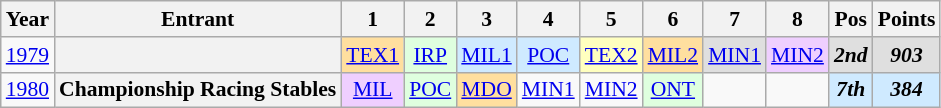<table class="wikitable" style="text-align:center; font-size:90%">
<tr>
<th>Year</th>
<th>Entrant</th>
<th>1</th>
<th>2</th>
<th>3</th>
<th>4</th>
<th>5</th>
<th>6</th>
<th>7</th>
<th>8</th>
<th>Pos</th>
<th>Points</th>
</tr>
<tr>
<td><a href='#'>1979</a></td>
<th></th>
<td style="background:#FFDF9F;"><a href='#'>TEX1</a><br></td>
<td style="background:#DFFFDF;"><a href='#'>IRP</a><br></td>
<td style="background:#CFEAFF;"><a href='#'>MIL1</a><br></td>
<td style="background:#CFEAFF;"><a href='#'>POC</a><br></td>
<td style="background:#FFFFBF;"><a href='#'>TEX2</a><br></td>
<td style="background:#FFDF9F;"><a href='#'>MIL2</a><br></td>
<td style="background:#DFDFDF;"><a href='#'>MIN1</a><br></td>
<td style="background:#EFCFFF;"><a href='#'>MIN2</a><br></td>
<td style="background:#DFDFDF;"><strong><em>2nd</em></strong></td>
<td style="background:#DFDFDF;"><strong><em>903</em></strong></td>
</tr>
<tr>
<td><a href='#'>1980</a></td>
<th>Championship Racing Stables</th>
<td style="background:#EFCFFF;"><a href='#'>MIL</a><br></td>
<td style="background:#DFFFDF;"><a href='#'>POC</a><br></td>
<td style="background:#FFDF9F;"><a href='#'>MDO</a><br></td>
<td><a href='#'>MIN1</a></td>
<td><a href='#'>MIN2</a></td>
<td style="background:#DFFFDF;"><a href='#'>ONT</a><br></td>
<td></td>
<td></td>
<td style="background:#CFEAFF;"><strong><em>7th</em></strong></td>
<td style="background:#CFEAFF;"><strong><em>384</em></strong></td>
</tr>
</table>
